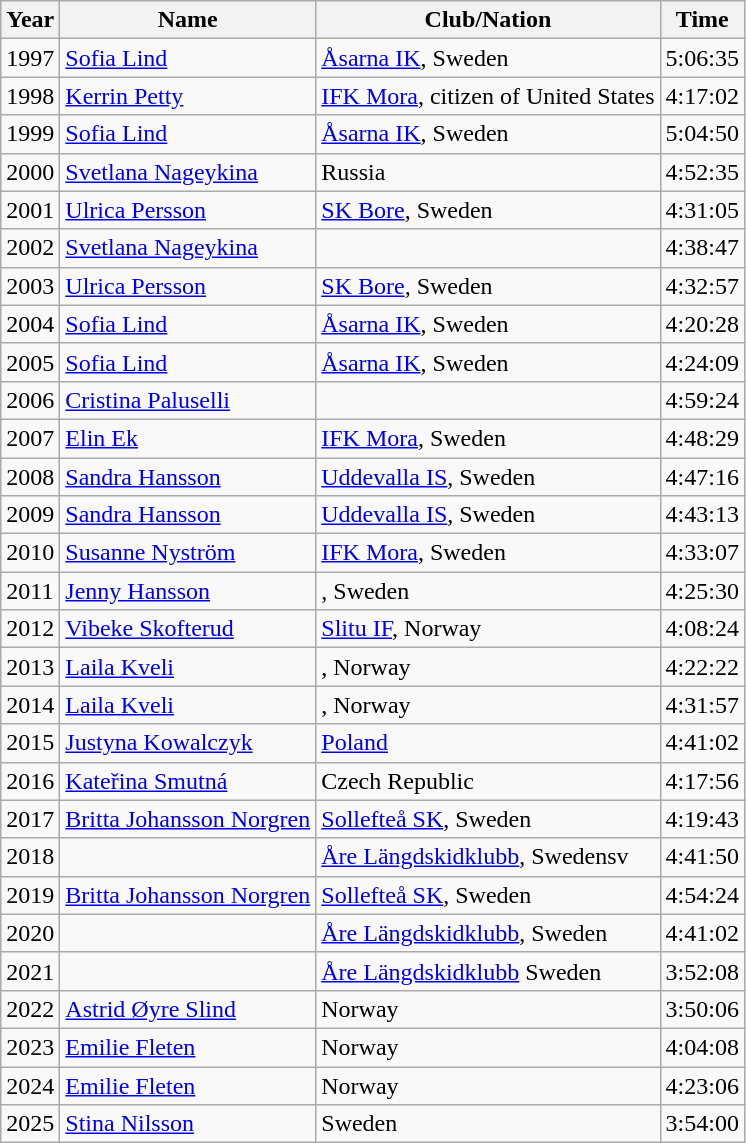<table class="wikitable sortable">
<tr>
<th>Year</th>
<th>Name</th>
<th>Club/Nation</th>
<th>Time</th>
</tr>
<tr ---->
<td>1997</td>
<td><a href='#'>Sofia Lind</a></td>
<td> <a href='#'>Åsarna IK</a>, Sweden</td>
<td>5:06:35</td>
</tr>
<tr ---->
<td>1998</td>
<td><a href='#'>Kerrin Petty</a></td>
<td><a href='#'>IFK Mora</a>,  citizen of United States</td>
<td>4:17:02</td>
</tr>
<tr ---->
<td>1999</td>
<td><a href='#'>Sofia Lind</a></td>
<td> <a href='#'>Åsarna IK</a>, Sweden</td>
<td>5:04:50</td>
</tr>
<tr ---->
<td>2000</td>
<td><a href='#'>Svetlana Nageykina</a></td>
<td> Russia</td>
<td>4:52:35</td>
</tr>
<tr>
<td>2001</td>
<td><a href='#'>Ulrica Persson</a></td>
<td> <a href='#'>SK Bore</a>, Sweden</td>
<td>4:31:05</td>
</tr>
<tr>
<td>2002</td>
<td><a href='#'>Svetlana Nageykina</a></td>
<td></td>
<td>4:38:47</td>
</tr>
<tr>
<td>2003</td>
<td><a href='#'>Ulrica Persson</a></td>
<td> <a href='#'>SK Bore</a>, Sweden</td>
<td>4:32:57</td>
</tr>
<tr>
<td>2004</td>
<td><a href='#'>Sofia Lind</a></td>
<td> <a href='#'>Åsarna IK</a>, Sweden</td>
<td>4:20:28</td>
</tr>
<tr>
<td>2005</td>
<td><a href='#'>Sofia Lind</a></td>
<td> <a href='#'>Åsarna IK</a>, Sweden</td>
<td>4:24:09</td>
</tr>
<tr>
<td>2006</td>
<td><a href='#'>Cristina Paluselli</a></td>
<td></td>
<td>4:59:24</td>
</tr>
<tr>
<td>2007</td>
<td><a href='#'>Elin Ek</a></td>
<td> <a href='#'>IFK Mora</a>, Sweden</td>
<td>4:48:29</td>
</tr>
<tr>
<td>2008</td>
<td><a href='#'>Sandra Hansson</a></td>
<td> <a href='#'>Uddevalla IS</a>, Sweden</td>
<td>4:47:16</td>
</tr>
<tr>
<td>2009</td>
<td><a href='#'>Sandra Hansson</a></td>
<td> <a href='#'>Uddevalla IS</a>, Sweden</td>
<td>4:43:13</td>
</tr>
<tr>
<td>2010</td>
<td><a href='#'>Susanne Nyström</a></td>
<td> <a href='#'>IFK Mora</a>, Sweden</td>
<td>4:33:07</td>
</tr>
<tr>
<td>2011</td>
<td><a href='#'>Jenny Hansson</a></td>
<td> , Sweden</td>
<td>4:25:30</td>
</tr>
<tr>
<td>2012</td>
<td><a href='#'>Vibeke Skofterud</a></td>
<td> <a href='#'>Slitu IF</a>, Norway</td>
<td>4:08:24</td>
</tr>
<tr>
<td>2013</td>
<td><a href='#'>Laila Kveli</a></td>
<td> , Norway</td>
<td>4:22:22</td>
</tr>
<tr>
<td>2014</td>
<td><a href='#'>Laila Kveli</a></td>
<td> , Norway</td>
<td>4:31:57</td>
</tr>
<tr>
<td>2015</td>
<td><a href='#'>Justyna Kowalczyk</a></td>
<td> <a href='#'>Poland</a></td>
<td>4:41:02</td>
</tr>
<tr>
<td>2016</td>
<td><a href='#'>Kateřina Smutná</a></td>
<td> Czech Republic</td>
<td>4:17:56</td>
</tr>
<tr>
<td>2017</td>
<td><a href='#'>Britta Johansson Norgren</a></td>
<td> <a href='#'>Sollefteå SK</a>, Sweden</td>
<td>4:19:43</td>
</tr>
<tr>
<td>2018</td>
<td></td>
<td> <a href='#'>Åre Längdskidklubb</a>, Swedensv</td>
<td>4:41:50</td>
</tr>
<tr>
<td>2019</td>
<td><a href='#'>Britta Johansson Norgren</a></td>
<td> <a href='#'>Sollefteå SK</a>, Sweden</td>
<td>4:54:24</td>
</tr>
<tr>
<td>2020</td>
<td></td>
<td> <a href='#'>Åre Längdskidklubb</a>, Sweden</td>
<td>4:41:02</td>
</tr>
<tr>
<td>2021</td>
<td></td>
<td> <a href='#'>Åre Längdskidklubb</a> Sweden</td>
<td>3:52:08</td>
</tr>
<tr>
<td>2022</td>
<td><a href='#'>Astrid Øyre Slind</a></td>
<td> Norway</td>
<td>3:50:06</td>
</tr>
<tr>
<td>2023</td>
<td><a href='#'>Emilie Fleten</a></td>
<td> Norway</td>
<td>4:04:08</td>
</tr>
<tr>
<td>2024</td>
<td><a href='#'>Emilie Fleten</a></td>
<td> Norway</td>
<td>4:23:06</td>
</tr>
<tr>
<td>2025</td>
<td><a href='#'>Stina Nilsson</a></td>
<td> Sweden</td>
<td>3:54:00</td>
</tr>
</table>
